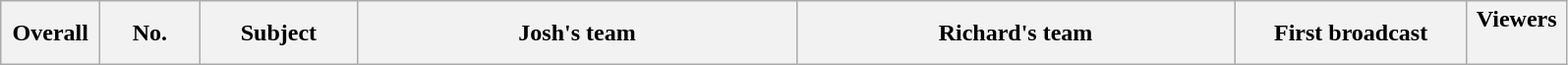<table class="wikitable plainrowheaders" style="text-align:center;">
<tr>
<th style="width:60px;">Overall</th>
<th style="width:60px;">No.</th>
<th style="width:100px;">Subject</th>
<th style="width:290px;">Josh's team</th>
<th style="width:290px;">Richard's team</th>
<th style="width:150px;">First broadcast</th>
<th style="width:60px;">Viewers<br><br>




</th>
</tr>
</table>
